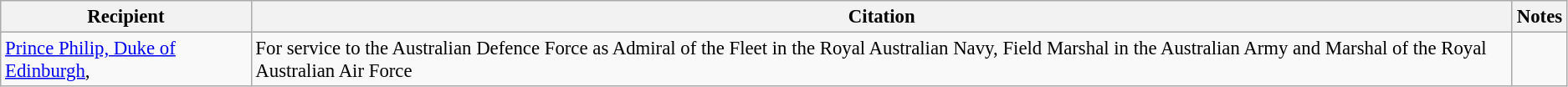<table class="wikitable" style="font-size:95%;">
<tr>
<th>Recipient</th>
<th>Citation</th>
<th>Notes</th>
</tr>
<tr>
<td><a href='#'>Prince Philip, Duke of Edinburgh</a>, </td>
<td>For service to the Australian Defence Force as Admiral of the Fleet in the Royal Australian Navy, Field Marshal in the Australian Army and Marshal of the Royal Australian Air Force</td>
<td></td>
</tr>
</table>
